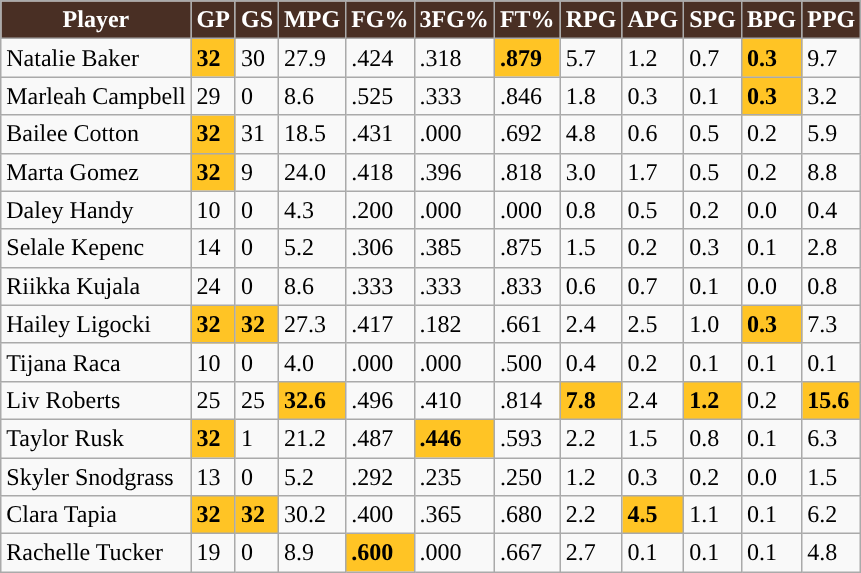<table class="wikitable sortable">
<tr>
<th style="background:#492f24; color:white">Player</th>
<th style="background:#492f24; color:white">GP</th>
<th style="background:#492f24; color:white">GS</th>
<th style="background:#492f24; color:white">MPG</th>
<th style="background:#492f24; color:white">FG%</th>
<th style="background:#492f24; color:white">3FG%</th>
<th style="background:#492f24; color:white">FT%</th>
<th style="background:#492f24; color:white;">RPG</th>
<th style="background:#492f24; color:white;">APG</th>
<th style="background:#492f24; color:white;">SPG</th>
<th style="background:#492f24; color:white;">BPG</th>
<th style="background:#492f24; color:white;">PPG</th>
</tr>
<tr>
<td>Natalie Baker</td>
<td style="background:#ffc425"><strong>32</strong></td>
<td>30</td>
<td>27.9</td>
<td>.424</td>
<td>.318</td>
<td style="background:#ffc425"><strong>.879</strong></td>
<td>5.7</td>
<td>1.2</td>
<td>0.7</td>
<td style="background:#ffc425"><strong>0.3</strong></td>
<td>9.7</td>
</tr>
<tr>
<td>Marleah Campbell</td>
<td>29</td>
<td>0</td>
<td>8.6</td>
<td>.525</td>
<td>.333</td>
<td>.846</td>
<td>1.8</td>
<td>0.3</td>
<td>0.1</td>
<td style="background:#ffc425"><strong>0.3</strong></td>
<td>3.2</td>
</tr>
<tr>
<td>Bailee Cotton</td>
<td style="background:#ffc425"><strong>32</strong></td>
<td>31</td>
<td>18.5</td>
<td>.431</td>
<td>.000</td>
<td>.692</td>
<td>4.8</td>
<td>0.6</td>
<td>0.5</td>
<td>0.2</td>
<td>5.9</td>
</tr>
<tr>
<td>Marta Gomez</td>
<td style="background:#ffc425"><strong>32</strong></td>
<td>9</td>
<td>24.0</td>
<td>.418</td>
<td>.396</td>
<td>.818</td>
<td>3.0</td>
<td>1.7</td>
<td>0.5</td>
<td>0.2</td>
<td>8.8</td>
</tr>
<tr>
<td>Daley Handy</td>
<td>10</td>
<td>0</td>
<td>4.3</td>
<td>.200</td>
<td>.000</td>
<td>.000</td>
<td>0.8</td>
<td>0.5</td>
<td>0.2</td>
<td>0.0</td>
<td>0.4</td>
</tr>
<tr>
<td>Selale Kepenc</td>
<td>14</td>
<td>0</td>
<td>5.2</td>
<td>.306</td>
<td>.385</td>
<td>.875</td>
<td>1.5</td>
<td>0.2</td>
<td>0.3</td>
<td>0.1</td>
<td>2.8</td>
</tr>
<tr>
<td>Riikka Kujala</td>
<td>24</td>
<td>0</td>
<td>8.6</td>
<td>.333</td>
<td>.333</td>
<td>.833</td>
<td>0.6</td>
<td>0.7</td>
<td>0.1</td>
<td>0.0</td>
<td>0.8</td>
</tr>
<tr>
<td>Hailey Ligocki</td>
<td style="background:#ffc425"><strong>32</strong></td>
<td style="background:#ffc425"><strong>32</strong></td>
<td>27.3</td>
<td>.417</td>
<td>.182</td>
<td>.661</td>
<td>2.4</td>
<td>2.5</td>
<td>1.0</td>
<td style="background:#ffc425"><strong>0.3</strong></td>
<td>7.3</td>
</tr>
<tr>
<td>Tijana Raca</td>
<td>10</td>
<td>0</td>
<td>4.0</td>
<td>.000</td>
<td>.000</td>
<td>.500</td>
<td>0.4</td>
<td>0.2</td>
<td>0.1</td>
<td>0.1</td>
<td>0.1</td>
</tr>
<tr>
<td>Liv Roberts</td>
<td>25</td>
<td>25</td>
<td style="background:#ffc425"><strong>32.6</strong></td>
<td>.496</td>
<td>.410</td>
<td>.814</td>
<td style="background:#ffc425"><strong>7.8</strong></td>
<td>2.4</td>
<td style="background:#ffc425"><strong>1.2</strong></td>
<td>0.2</td>
<td style="background:#ffc425"><strong>15.6</strong></td>
</tr>
<tr>
<td>Taylor Rusk</td>
<td style="background:#ffc425"><strong>32</strong></td>
<td>1</td>
<td>21.2</td>
<td>.487</td>
<td style="background:#ffc425"><strong>.446</strong></td>
<td>.593</td>
<td>2.2</td>
<td>1.5</td>
<td>0.8</td>
<td>0.1</td>
<td>6.3</td>
</tr>
<tr>
<td>Skyler Snodgrass</td>
<td>13</td>
<td>0</td>
<td>5.2</td>
<td>.292</td>
<td>.235</td>
<td>.250</td>
<td>1.2</td>
<td>0.3</td>
<td>0.2</td>
<td>0.0</td>
<td>1.5</td>
</tr>
<tr>
<td>Clara Tapia</td>
<td style="background:#ffc425"><strong>32</strong></td>
<td style="background:#ffc425"><strong>32</strong></td>
<td>30.2</td>
<td>.400</td>
<td>.365</td>
<td>.680</td>
<td>2.2</td>
<td style="background:#ffc425"><strong>4.5</strong></td>
<td>1.1</td>
<td>0.1</td>
<td>6.2</td>
</tr>
<tr>
<td>Rachelle Tucker</td>
<td>19</td>
<td>0</td>
<td>8.9</td>
<td style="background:#ffc425"><strong>.600</strong></td>
<td>.000</td>
<td>.667</td>
<td>2.7</td>
<td>0.1</td>
<td>0.1</td>
<td>0.1</td>
<td>4.8</td>
</tr>
</table>
